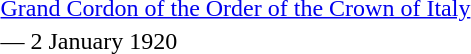<table>
<tr>
<td rowspan=2 style="width:60px; vertical-align:top;"></td>
<td><a href='#'>Grand Cordon of the Order of the Crown of Italy</a></td>
</tr>
<tr>
<td>— 2 January 1920</td>
</tr>
</table>
